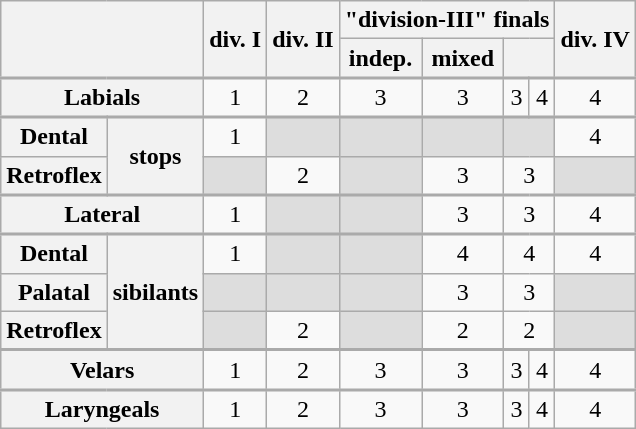<table class="wikitable" style="margin: 1em auto 1em auto; text-align: center;">
<tr>
<th colspan="2" rowspan="2"></th>
<th rowspan="2">div. I</th>
<th rowspan="2">div. II</th>
<th colspan="4">"division-III" finals</th>
<th rowspan="2">div. IV</th>
</tr>
<tr>
<th>indep.</th>
<th>mixed</th>
<th colspan="2"></th>
</tr>
<tr style="border-top: 2px solid #aaa;">
<th colspan="2">Labials</th>
<td>1</td>
<td>2</td>
<td>3</td>
<td>3</td>
<td>3</td>
<td>4</td>
<td>4</td>
</tr>
<tr style="border-top: 2px solid #aaa;">
<th>Dental</th>
<th rowspan="2">stops</th>
<td>1</td>
<td style="background-color:#ddd"></td>
<td style="background-color:#ddd"></td>
<td style="background-color:#ddd"></td>
<td style="background-color:#ddd" colspan="2"></td>
<td>4</td>
</tr>
<tr>
<th>Retroflex</th>
<td style="background-color:#ddd"></td>
<td>2</td>
<td style="background-color:#ddd"></td>
<td>3</td>
<td colspan="2">3</td>
<td style="background-color:#ddd"></td>
</tr>
<tr style="border-top: 2px solid #aaa;">
<th colspan="2">Lateral</th>
<td>1</td>
<td style="background-color:#ddd"></td>
<td style="background-color:#ddd"></td>
<td>3</td>
<td colspan="2">3</td>
<td>4</td>
</tr>
<tr style="border-top: 2px solid #aaa;">
<th>Dental</th>
<th rowspan="3">sibilants</th>
<td>1</td>
<td style="background-color:#ddd"></td>
<td style="background-color:#ddd"></td>
<td>4</td>
<td colspan="2">4</td>
<td>4</td>
</tr>
<tr>
<th>Palatal</th>
<td style="background-color:#ddd"></td>
<td style="background-color:#ddd"></td>
<td style="background-color:#ddd"></td>
<td>3</td>
<td colspan="2">3</td>
<td style="background-color:#ddd"></td>
</tr>
<tr>
<th>Retroflex</th>
<td style="background-color:#ddd"></td>
<td>2</td>
<td style="background-color:#ddd"></td>
<td>2</td>
<td colspan="2">2</td>
<td style="background-color:#ddd"></td>
</tr>
<tr style="border-top: 2px solid #aaa;">
<th colspan="2">Velars</th>
<td>1</td>
<td>2</td>
<td>3</td>
<td>3</td>
<td>3</td>
<td>4</td>
<td>4</td>
</tr>
<tr style="border-top: 2px solid #aaa;">
<th colspan="2">Laryngeals</th>
<td>1</td>
<td>2</td>
<td>3</td>
<td>3</td>
<td>3</td>
<td>4</td>
<td>4</td>
</tr>
</table>
